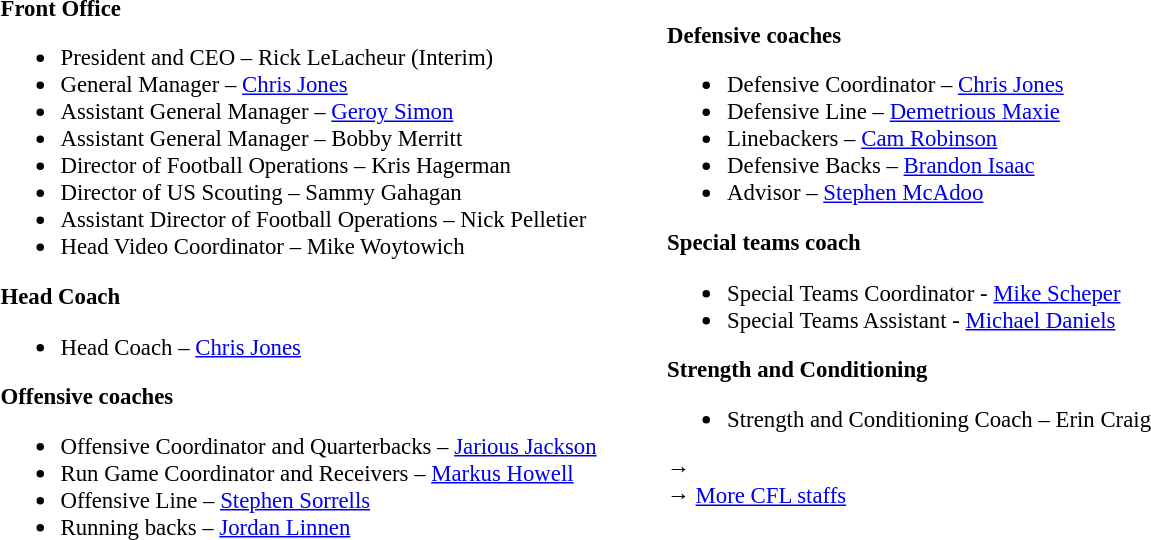<table class="toccolours" style="text-align: left;">
<tr>
<td colspan=7 style="text-align:right;"></td>
</tr>
<tr>
<td style="vertical-align:top;"></td>
<td style="font-size: 95%;vertical-align:top;"><strong>Front Office</strong><br><ul><li>President and CEO – Rick LeLacheur (Interim)</li><li>General Manager – <a href='#'>Chris Jones</a></li><li>Assistant General Manager – <a href='#'>Geroy Simon</a></li><li>Assistant General Manager – Bobby Merritt</li><li>Director of Football Operations – Kris Hagerman</li><li>Director of US Scouting – Sammy Gahagan</li><li>Assistant Director of Football Operations – Nick Pelletier</li><li>Head Video Coordinator – Mike Woytowich</li></ul><strong>Head Coach</strong><ul><li>Head Coach – <a href='#'>Chris Jones</a></li></ul><strong>Offensive coaches</strong><ul><li>Offensive Coordinator and Quarterbacks – <a href='#'>Jarious Jackson</a></li><li>Run Game Coordinator and Receivers – <a href='#'>Markus Howell</a></li><li>Offensive Line – <a href='#'>Stephen Sorrells</a></li><li>Running backs – <a href='#'>Jordan Linnen</a></li></ul></td>
<td width="35"> </td>
<td style="vertical-align:top;"></td>
<td style="font-size: 95%;vertical-align:top;"><br><strong>Defensive coaches</strong><ul><li>Defensive Coordinator – <a href='#'>Chris Jones</a></li><li>Defensive Line – <a href='#'>Demetrious Maxie</a></li><li>Linebackers – <a href='#'>Cam Robinson</a></li><li>Defensive Backs – <a href='#'>Brandon Isaac</a></li><li>Advisor – <a href='#'>Stephen McAdoo</a></li></ul><strong>Special teams coach</strong><ul><li>Special Teams Coordinator - <a href='#'>Mike Scheper</a></li><li>Special Teams Assistant - <a href='#'>Michael Daniels</a></li></ul><strong>Strength and Conditioning</strong><ul><li>Strength and Conditioning Coach – Erin Craig</li></ul>→ <span></span><br>
→ <a href='#'>More CFL staffs</a></td>
</tr>
</table>
